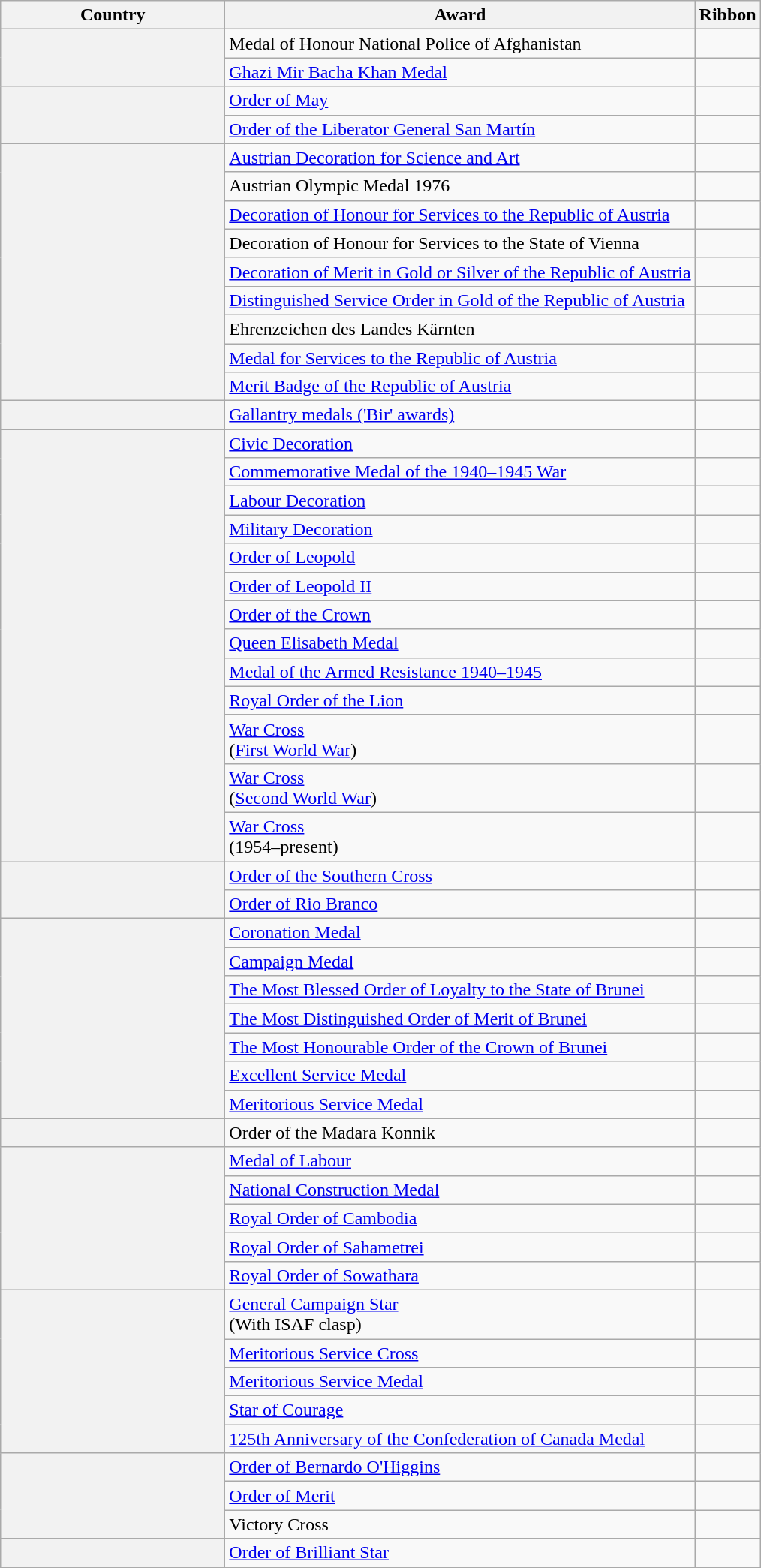<table class="wikitable plainrowheaders">
<tr>
<th scope="col" style="width:12em;">Country</th>
<th scope="col">Award</th>
<th scope="col">Ribbon</th>
</tr>
<tr>
<th rowspan="2" scope="row"></th>
<td>Medal of Honour National Police of Afghanistan</td>
<td></td>
</tr>
<tr>
<td><a href='#'>Ghazi Mir Bacha Khan Medal</a></td>
<td></td>
</tr>
<tr>
<th rowspan="2" scope="row"></th>
<td><a href='#'>Order of May</a></td>
<td></td>
</tr>
<tr>
<td><a href='#'>Order of the Liberator General San Martín</a></td>
<td></td>
</tr>
<tr>
<th rowspan="9" scope="row"></th>
<td><a href='#'>Austrian Decoration for Science and Art</a></td>
<td></td>
</tr>
<tr>
<td>Austrian Olympic Medal 1976</td>
<td></td>
</tr>
<tr>
<td><a href='#'>Decoration of Honour for Services to the Republic of Austria</a></td>
<td></td>
</tr>
<tr>
<td>Decoration of Honour for Services to the State of Vienna</td>
<td></td>
</tr>
<tr>
<td><a href='#'>Decoration of Merit in Gold or Silver of the Republic of Austria</a></td>
<td></td>
</tr>
<tr>
<td><a href='#'>Distinguished Service Order in Gold of the Republic of Austria</a></td>
<td></td>
</tr>
<tr>
<td>Ehrenzeichen des Landes Kärnten</td>
<td></td>
</tr>
<tr>
<td><a href='#'>Medal for Services to the Republic of Austria</a></td>
<td></td>
</tr>
<tr>
<td><a href='#'>Merit Badge of the Republic of Austria</a></td>
<td></td>
</tr>
<tr>
<th rowspan="1" scope="row"></th>
<td><a href='#'>Gallantry medals ('Bir' awards)</a></td>
<td></td>
</tr>
<tr>
<th rowspan="13" scope="row"></th>
<td><a href='#'>Civic Decoration</a></td>
<td></td>
</tr>
<tr>
<td><a href='#'>Commemorative Medal of the 1940–1945 War</a></td>
<td></td>
</tr>
<tr>
<td><a href='#'>Labour Decoration</a></td>
<td></td>
</tr>
<tr>
<td><a href='#'>Military Decoration</a></td>
<td></td>
</tr>
<tr>
<td><a href='#'>Order of Leopold</a></td>
<td></td>
</tr>
<tr>
<td><a href='#'>Order of Leopold II</a></td>
<td></td>
</tr>
<tr>
<td><a href='#'>Order of the Crown</a></td>
<td></td>
</tr>
<tr>
<td><a href='#'>Queen Elisabeth Medal</a></td>
<td></td>
</tr>
<tr>
<td><a href='#'>Medal of the Armed Resistance 1940–1945</a></td>
<td></td>
</tr>
<tr>
<td><a href='#'>Royal Order of the Lion</a></td>
<td></td>
</tr>
<tr>
<td><a href='#'>War Cross</a><br>(<a href='#'>First World War</a>)</td>
<td></td>
</tr>
<tr>
<td><a href='#'>War Cross</a><br>(<a href='#'>Second World War</a>)</td>
<td></td>
</tr>
<tr>
<td><a href='#'>War Cross</a><br>(1954–present)</td>
<td></td>
</tr>
<tr>
<th rowspan="2" scope="row"></th>
<td><a href='#'>Order of the Southern Cross</a></td>
<td></td>
</tr>
<tr>
<td><a href='#'>Order of Rio Branco</a></td>
<td></td>
</tr>
<tr>
<th rowspan="7" scope="row"></th>
<td><a href='#'>Coronation Medal</a></td>
<td></td>
</tr>
<tr>
<td><a href='#'>Campaign Medal</a></td>
<td></td>
</tr>
<tr>
<td><a href='#'>The Most Blessed Order of Loyalty to the State of Brunei</a></td>
<td></td>
</tr>
<tr>
<td><a href='#'>The Most Distinguished Order of Merit of Brunei</a></td>
<td></td>
</tr>
<tr>
<td><a href='#'>The Most Honourable Order of the Crown of Brunei</a></td>
<td></td>
</tr>
<tr>
<td><a href='#'>Excellent Service Medal</a></td>
<td></td>
</tr>
<tr>
<td><a href='#'>Meritorious Service Medal</a></td>
<td></td>
</tr>
<tr>
<th rowspan="1" scope="row"></th>
<td>Order of the Madara Konnik</td>
<td></td>
</tr>
<tr>
<th rowspan="5" scope="row"></th>
<td><a href='#'>Medal of Labour</a></td>
<td></td>
</tr>
<tr>
<td><a href='#'>National Construction Medal</a></td>
<td></td>
</tr>
<tr>
<td><a href='#'>Royal Order of Cambodia</a></td>
<td></td>
</tr>
<tr>
<td><a href='#'>Royal Order of Sahametrei</a></td>
<td></td>
</tr>
<tr>
<td><a href='#'>Royal Order of Sowathara</a></td>
<td></td>
</tr>
<tr>
<th rowspan="5" scope="row"></th>
<td><a href='#'>General Campaign Star</a><br>(With ISAF clasp)</td>
<td></td>
</tr>
<tr>
<td><a href='#'>Meritorious Service Cross</a></td>
<td></td>
</tr>
<tr>
<td><a href='#'>Meritorious Service Medal</a></td>
<td></td>
</tr>
<tr>
<td><a href='#'>Star of Courage</a></td>
<td></td>
</tr>
<tr>
<td><a href='#'>125th Anniversary of the Confederation of Canada Medal</a></td>
<td></td>
</tr>
<tr>
<th rowspan="3" scope="row"></th>
<td><a href='#'>Order of Bernardo O'Higgins</a></td>
<td></td>
</tr>
<tr>
<td><a href='#'>Order of Merit</a></td>
<td></td>
</tr>
<tr>
<td>Victory Cross</td>
<td></td>
</tr>
<tr>
<th rowspan="1" scope="row"></th>
<td><a href='#'>Order of Brilliant Star</a></td>
<td></td>
</tr>
</table>
